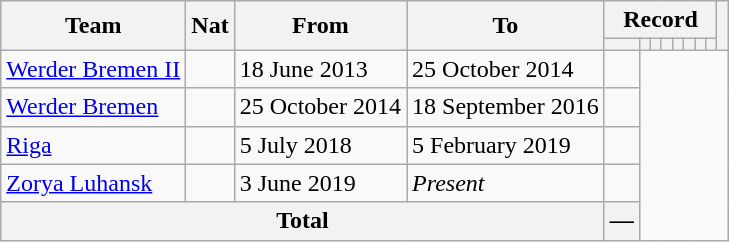<table class="wikitable" style="text-align: center">
<tr>
<th rowspan="2">Team</th>
<th rowspan="2">Nat</th>
<th rowspan="2">From</th>
<th rowspan="2">To</th>
<th colspan="8">Record</th>
<th rowspan=2></th>
</tr>
<tr>
<th></th>
<th></th>
<th></th>
<th></th>
<th></th>
<th></th>
<th></th>
<th></th>
</tr>
<tr>
<td align="left"><a href='#'>Werder Bremen II</a></td>
<td></td>
<td align=left>18 June 2013</td>
<td align=left>25 October 2014<br></td>
<td></td>
</tr>
<tr>
<td align="left"><a href='#'>Werder Bremen</a></td>
<td></td>
<td align=left>25 October 2014</td>
<td align=left>18 September 2016<br></td>
<td></td>
</tr>
<tr>
<td align="left"><a href='#'>Riga</a></td>
<td></td>
<td align=left>5 July 2018</td>
<td align=left>5 February 2019<br></td>
<td></td>
</tr>
<tr>
<td align="left"><a href='#'>Zorya Luhansk</a></td>
<td></td>
<td align=left>3 June 2019</td>
<td align=left><em>Present</em><br></td>
<td></td>
</tr>
<tr>
<th colspan=4>Total<br></th>
<th>—</th>
</tr>
</table>
